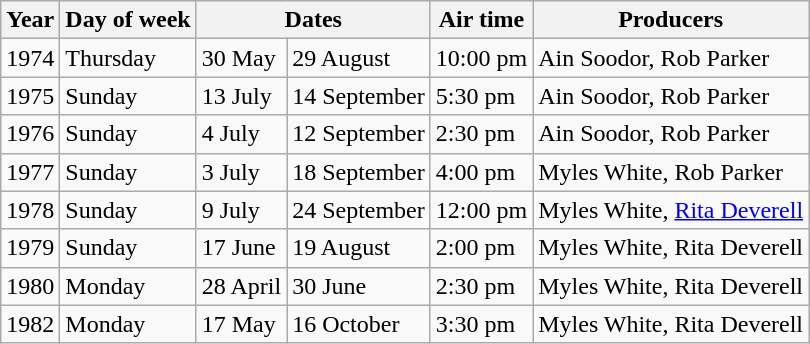<table class="wikitable">
<tr>
<th>Year</th>
<th>Day of week</th>
<th colspan="2">Dates</th>
<th>Air time</th>
<th>Producers</th>
</tr>
<tr>
<td>1974</td>
<td>Thursday</td>
<td>30 May</td>
<td>29 August</td>
<td>10:00 pm</td>
<td>Ain Soodor, Rob Parker</td>
</tr>
<tr>
<td>1975</td>
<td>Sunday</td>
<td>13 July</td>
<td>14 September</td>
<td>5:30 pm</td>
<td>Ain Soodor, Rob Parker</td>
</tr>
<tr>
<td>1976</td>
<td>Sunday</td>
<td>4 July</td>
<td>12 September</td>
<td>2:30 pm</td>
<td>Ain Soodor, Rob Parker</td>
</tr>
<tr>
<td>1977</td>
<td>Sunday</td>
<td>3 July</td>
<td>18 September</td>
<td>4:00 pm</td>
<td>Myles White, Rob Parker</td>
</tr>
<tr>
<td>1978</td>
<td>Sunday</td>
<td>9 July</td>
<td>24 September</td>
<td>12:00 pm</td>
<td>Myles White, <a href='#'>Rita Deverell</a></td>
</tr>
<tr>
<td>1979</td>
<td>Sunday</td>
<td>17 June</td>
<td>19 August</td>
<td>2:00 pm</td>
<td>Myles White, Rita Deverell</td>
</tr>
<tr>
<td>1980</td>
<td>Monday</td>
<td>28 April</td>
<td>30 June</td>
<td>2:30 pm</td>
<td>Myles White, Rita Deverell</td>
</tr>
<tr>
<td>1982</td>
<td>Monday</td>
<td>17 May</td>
<td>16 October</td>
<td>3:30 pm</td>
<td>Myles White, Rita Deverell</td>
</tr>
</table>
